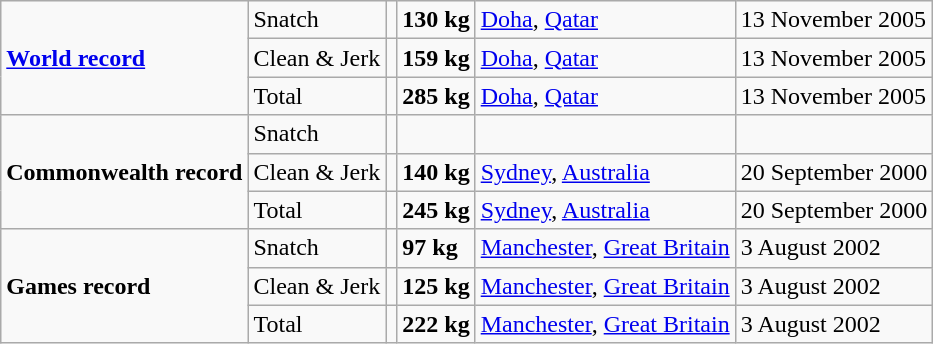<table class="wikitable">
<tr>
<td rowspan=3><strong><a href='#'>World record</a></strong></td>
<td>Snatch</td>
<td></td>
<td><strong>130 kg</strong></td>
<td><a href='#'>Doha</a>, <a href='#'>Qatar</a></td>
<td>13 November 2005</td>
</tr>
<tr>
<td>Clean & Jerk</td>
<td></td>
<td><strong>159 kg</strong></td>
<td><a href='#'>Doha</a>, <a href='#'>Qatar</a></td>
<td>13 November 2005</td>
</tr>
<tr>
<td>Total</td>
<td></td>
<td><strong>285 kg</strong></td>
<td><a href='#'>Doha</a>, <a href='#'>Qatar</a></td>
<td>13 November 2005</td>
</tr>
<tr>
<td rowspan=3><strong>Commonwealth record</strong></td>
<td>Snatch</td>
<td></td>
<td></td>
<td></td>
<td></td>
</tr>
<tr>
<td>Clean & Jerk</td>
<td></td>
<td><strong>140 kg</strong></td>
<td><a href='#'>Sydney</a>, <a href='#'>Australia</a></td>
<td>20 September 2000</td>
</tr>
<tr>
<td>Total</td>
<td></td>
<td><strong>245 kg</strong></td>
<td><a href='#'>Sydney</a>, <a href='#'>Australia</a></td>
<td>20 September 2000</td>
</tr>
<tr>
<td rowspan=3><strong>Games record</strong></td>
<td>Snatch</td>
<td></td>
<td><strong>97 kg</strong></td>
<td><a href='#'>Manchester</a>, <a href='#'>Great Britain</a></td>
<td>3 August 2002</td>
</tr>
<tr>
<td>Clean & Jerk</td>
<td></td>
<td><strong>125 kg</strong></td>
<td><a href='#'>Manchester</a>, <a href='#'>Great Britain</a></td>
<td>3 August 2002</td>
</tr>
<tr>
<td>Total</td>
<td></td>
<td><strong>222 kg</strong></td>
<td><a href='#'>Manchester</a>, <a href='#'>Great Britain</a></td>
<td>3 August 2002</td>
</tr>
</table>
